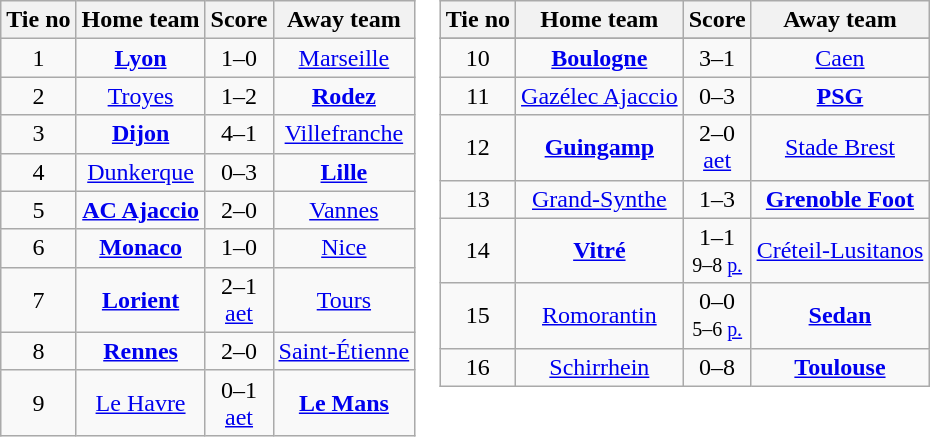<table border=0 cellpadding=0 cellspacing=0>
<tr>
<td valign="top"><br><table class="wikitable" style="text-align: center">
<tr>
<th>Tie no</th>
<th>Home team</th>
<th>Score</th>
<th>Away team</th>
</tr>
<tr>
<td>1</td>
<td><strong><a href='#'>Lyon</a></strong></td>
<td>1–0</td>
<td><a href='#'>Marseille</a></td>
</tr>
<tr>
<td>2</td>
<td><a href='#'>Troyes</a></td>
<td>1–2</td>
<td><strong><a href='#'>Rodez</a></strong></td>
</tr>
<tr>
<td>3</td>
<td><strong><a href='#'>Dijon</a></strong></td>
<td>4–1</td>
<td><a href='#'>Villefranche</a></td>
</tr>
<tr>
<td>4</td>
<td><a href='#'>Dunkerque</a></td>
<td>0–3</td>
<td><strong><a href='#'>Lille</a></strong></td>
</tr>
<tr>
<td>5</td>
<td><strong><a href='#'>AC Ajaccio</a></strong></td>
<td>2–0</td>
<td><a href='#'>Vannes</a></td>
</tr>
<tr>
<td>6</td>
<td><strong><a href='#'>Monaco</a></strong></td>
<td>1–0</td>
<td><a href='#'>Nice</a></td>
</tr>
<tr>
<td>7</td>
<td><strong><a href='#'>Lorient</a></strong></td>
<td>2–1<br><a href='#'>aet</a></td>
<td><a href='#'>Tours</a></td>
</tr>
<tr>
<td>8</td>
<td><strong><a href='#'>Rennes</a></strong></td>
<td>2–0</td>
<td><a href='#'>Saint-Étienne</a></td>
</tr>
<tr>
<td>9</td>
<td><a href='#'>Le Havre</a></td>
<td>0–1<br><a href='#'>aet</a></td>
<td><strong><a href='#'>Le Mans</a></strong></td>
</tr>
</table>
</td>
<td valign="top"><br><table class="wikitable" style="text-align: center">
<tr>
<th>Tie no</th>
<th>Home team</th>
<th>Score</th>
<th>Away team</th>
</tr>
<tr>
</tr>
<tr>
<td>10</td>
<td><strong><a href='#'>Boulogne</a></strong></td>
<td>3–1</td>
<td><a href='#'>Caen</a></td>
</tr>
<tr>
<td>11</td>
<td><a href='#'>Gazélec Ajaccio</a></td>
<td>0–3</td>
<td><strong><a href='#'>PSG</a></strong></td>
</tr>
<tr>
<td>12</td>
<td><strong><a href='#'>Guingamp</a></strong></td>
<td>2–0<br><a href='#'>aet</a></td>
<td><a href='#'>Stade Brest</a></td>
</tr>
<tr>
<td>13</td>
<td><a href='#'>Grand-Synthe</a></td>
<td>1–3</td>
<td><strong><a href='#'>Grenoble Foot</a></strong></td>
</tr>
<tr>
<td>14</td>
<td><strong><a href='#'>Vitré</a></strong></td>
<td>1–1<br><small>9–8 <a href='#'>p.</a></small></td>
<td><a href='#'>Créteil-Lusitanos</a></td>
</tr>
<tr>
<td>15</td>
<td><a href='#'>Romorantin</a></td>
<td>0–0<br><small>5–6 <a href='#'>p.</a></small></td>
<td><strong><a href='#'>Sedan</a></strong></td>
</tr>
<tr>
<td>16</td>
<td><a href='#'>Schirrhein</a></td>
<td>0–8</td>
<td><strong><a href='#'>Toulouse</a></strong></td>
</tr>
</table>
</td>
</tr>
</table>
